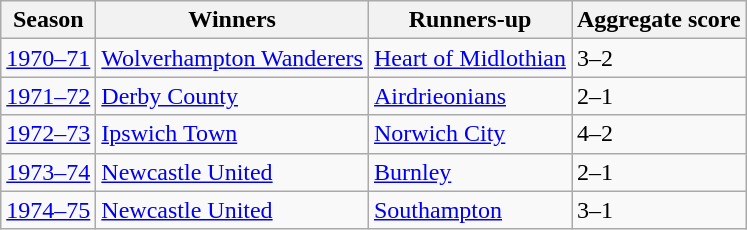<table class="wikitable">
<tr>
<th>Season</th>
<th>Winners</th>
<th>Runners-up</th>
<th>Aggregate score</th>
</tr>
<tr>
<td><a href='#'>1970–71</a></td>
<td><a href='#'>Wolverhampton Wanderers</a></td>
<td><a href='#'>Heart of Midlothian</a></td>
<td>3–2</td>
</tr>
<tr>
<td><a href='#'>1971–72</a></td>
<td><a href='#'>Derby County</a></td>
<td><a href='#'>Airdrieonians</a></td>
<td>2–1</td>
</tr>
<tr>
<td><a href='#'>1972–73</a></td>
<td><a href='#'>Ipswich Town</a></td>
<td><a href='#'>Norwich City</a></td>
<td>4–2</td>
</tr>
<tr>
<td><a href='#'>1973–74</a></td>
<td><a href='#'>Newcastle United</a></td>
<td><a href='#'>Burnley</a></td>
<td>2–1</td>
</tr>
<tr>
<td><a href='#'>1974–75</a></td>
<td><a href='#'>Newcastle United</a></td>
<td><a href='#'>Southampton</a></td>
<td>3–1</td>
</tr>
</table>
